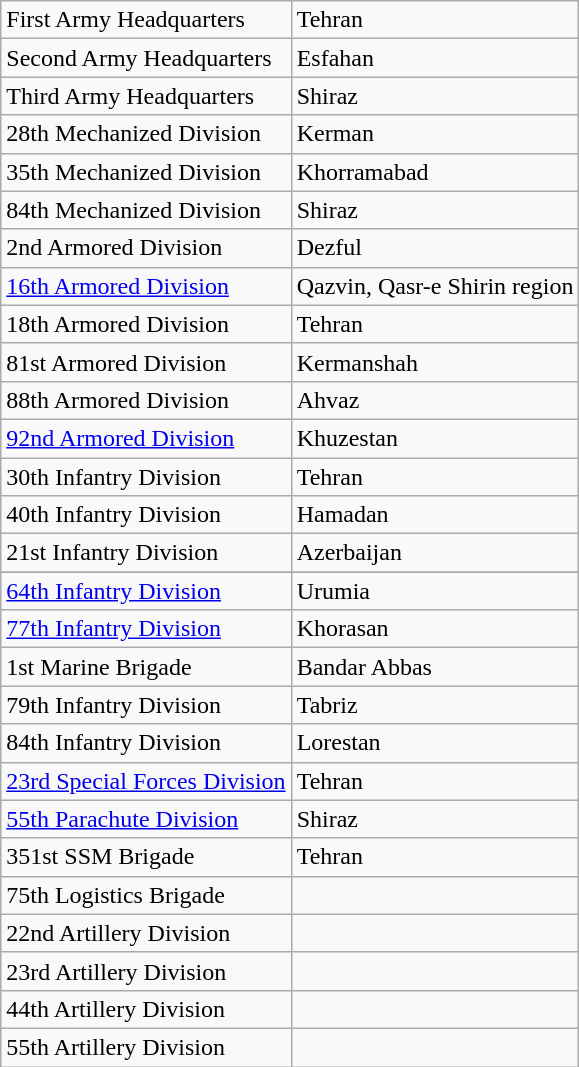<table class="wikitable">
<tr>
<td>First Army Headquarters</td>
<td>Tehran</td>
</tr>
<tr>
<td>Second Army Headquarters</td>
<td>Esfahan</td>
</tr>
<tr>
<td>Third Army Headquarters</td>
<td>Shiraz</td>
</tr>
<tr>
<td>28th Mechanized Division</td>
<td>Kerman</td>
</tr>
<tr>
<td>35th Mechanized Division</td>
<td>Khorramabad</td>
</tr>
<tr>
<td>84th Mechanized Division</td>
<td>Shiraz</td>
</tr>
<tr>
<td>2nd  Armored Division</td>
<td>Dezful</td>
</tr>
<tr>
<td><a href='#'>16th Armored Division</a></td>
<td>Qazvin, Qasr-e Shirin region</td>
</tr>
<tr>
<td>18th Armored Division</td>
<td>Tehran</td>
</tr>
<tr>
<td>81st Armored Division</td>
<td>Kermanshah</td>
</tr>
<tr>
<td>88th Armored Division</td>
<td>Ahvaz</td>
</tr>
<tr>
<td><a href='#'>92nd Armored Division</a></td>
<td>Khuzestan</td>
</tr>
<tr>
<td>30th Infantry Division</td>
<td>Tehran</td>
</tr>
<tr>
<td>40th Infantry Division</td>
<td>Hamadan</td>
</tr>
<tr>
<td>21st Infantry Division</td>
<td>Azerbaijan</td>
</tr>
<tr 58th Infantry Division  || Ahvaz>
</tr>
<tr>
<td><a href='#'>64th Infantry Division</a></td>
<td>Urumia</td>
</tr>
<tr>
<td><a href='#'>77th Infantry Division</a></td>
<td>Khorasan</td>
</tr>
<tr>
<td>1st Marine Brigade</td>
<td>Bandar Abbas</td>
</tr>
<tr>
<td>79th Infantry Division</td>
<td>Tabriz</td>
</tr>
<tr>
<td>84th Infantry Division</td>
<td>Lorestan</td>
</tr>
<tr>
<td><a href='#'>23rd Special Forces Division</a></td>
<td>Tehran</td>
</tr>
<tr>
<td><a href='#'>55th Parachute Division</a></td>
<td>Shiraz</td>
</tr>
<tr>
<td>351st SSM Brigade</td>
<td>Tehran</td>
</tr>
<tr>
<td>75th Logistics Brigade</td>
<td></td>
</tr>
<tr>
<td>22nd Artillery Division</td>
<td></td>
</tr>
<tr>
<td>23rd Artillery Division</td>
<td></td>
</tr>
<tr>
<td>44th Artillery Division</td>
<td></td>
</tr>
<tr>
<td>55th Artillery Division</td>
<td></td>
</tr>
</table>
